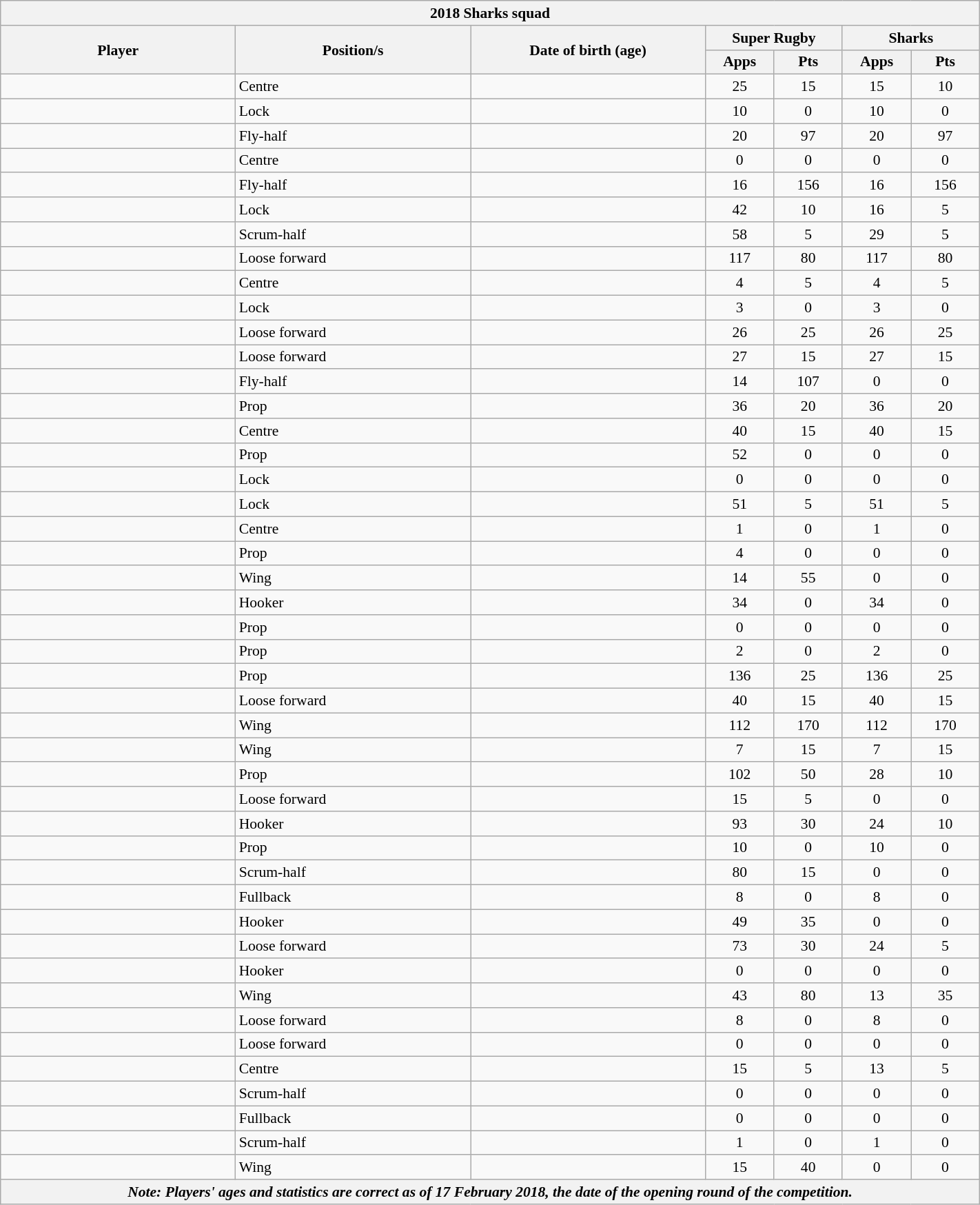<table class="wikitable sortable" style="text-align:left; font-size:90%; width:75%">
<tr>
<th colspan=100%>2018 Sharks squad</th>
</tr>
<tr>
<th style="width:24%;" rowspan=2>Player</th>
<th style="width:24%;" rowspan=2>Position/s</th>
<th style="width:24%;" rowspan=2>Date of birth (age)</th>
<th colspan=2>Super Rugby</th>
<th colspan=2>Sharks</th>
</tr>
<tr>
<th style="width:7%;">Apps</th>
<th style="width:7%;">Pts</th>
<th style="width:7%;">Apps</th>
<th style="width:7%;">Pts<br></th>
</tr>
<tr>
<td> </td>
<td>Centre</td>
<td></td>
<td style="text-align:center;">25</td>
<td style="text-align:center;">15</td>
<td style="text-align:center;">15</td>
<td style="text-align:center;">10</td>
</tr>
<tr>
<td> </td>
<td>Lock</td>
<td></td>
<td style="text-align:center;">10</td>
<td style="text-align:center;">0</td>
<td style="text-align:center;">10</td>
<td style="text-align:center;">0</td>
</tr>
<tr>
<td> </td>
<td>Fly-half</td>
<td></td>
<td style="text-align:center;">20</td>
<td style="text-align:center;">97</td>
<td style="text-align:center;">20</td>
<td style="text-align:center;">97</td>
</tr>
<tr>
<td> </td>
<td>Centre</td>
<td></td>
<td style="text-align:center;">0</td>
<td style="text-align:center;">0</td>
<td style="text-align:center;">0</td>
<td style="text-align:center;">0</td>
</tr>
<tr>
<td> </td>
<td>Fly-half</td>
<td></td>
<td style="text-align:center;">16</td>
<td style="text-align:center;">156</td>
<td style="text-align:center;">16</td>
<td style="text-align:center;">156</td>
</tr>
<tr>
<td> </td>
<td>Lock</td>
<td></td>
<td style="text-align:center;">42</td>
<td style="text-align:center;">10</td>
<td style="text-align:center;">16</td>
<td style="text-align:center;">5</td>
</tr>
<tr>
<td> </td>
<td>Scrum-half</td>
<td></td>
<td style="text-align:center;">58</td>
<td style="text-align:center;">5</td>
<td style="text-align:center;">29</td>
<td style="text-align:center;">5</td>
</tr>
<tr>
<td> </td>
<td>Loose forward</td>
<td></td>
<td style="text-align:center;">117</td>
<td style="text-align:center;">80</td>
<td style="text-align:center;">117</td>
<td style="text-align:center;">80</td>
</tr>
<tr>
<td> </td>
<td>Centre</td>
<td></td>
<td style="text-align:center;">4</td>
<td style="text-align:center;">5</td>
<td style="text-align:center;">4</td>
<td style="text-align:center;">5</td>
</tr>
<tr>
<td> </td>
<td>Lock</td>
<td></td>
<td style="text-align:center;">3</td>
<td style="text-align:center;">0</td>
<td style="text-align:center;">3</td>
<td style="text-align:center;">0</td>
</tr>
<tr>
<td> </td>
<td>Loose forward</td>
<td></td>
<td style="text-align:center;">26</td>
<td style="text-align:center;">25</td>
<td style="text-align:center;">26</td>
<td style="text-align:center;">25</td>
</tr>
<tr>
<td> </td>
<td>Loose forward</td>
<td></td>
<td style="text-align:center;">27</td>
<td style="text-align:center;">15</td>
<td style="text-align:center;">27</td>
<td style="text-align:center;">15</td>
</tr>
<tr>
<td> </td>
<td>Fly-half</td>
<td></td>
<td style="text-align:center;">14</td>
<td style="text-align:center;">107</td>
<td style="text-align:center;">0</td>
<td style="text-align:center;">0</td>
</tr>
<tr>
<td> </td>
<td>Prop</td>
<td></td>
<td style="text-align:center;">36</td>
<td style="text-align:center;">20</td>
<td style="text-align:center;">36</td>
<td style="text-align:center;">20</td>
</tr>
<tr>
<td> </td>
<td>Centre</td>
<td></td>
<td style="text-align:center;">40</td>
<td style="text-align:center;">15</td>
<td style="text-align:center;">40</td>
<td style="text-align:center;">15</td>
</tr>
<tr>
<td> </td>
<td>Prop</td>
<td></td>
<td style="text-align:center;">52</td>
<td style="text-align:center;">0</td>
<td style="text-align:center;">0</td>
<td style="text-align:center;">0</td>
</tr>
<tr>
<td> </td>
<td>Lock</td>
<td></td>
<td style="text-align:center;">0</td>
<td style="text-align:center;">0</td>
<td style="text-align:center;">0</td>
<td style="text-align:center;">0</td>
</tr>
<tr>
<td> </td>
<td>Lock</td>
<td></td>
<td style="text-align:center;">51</td>
<td style="text-align:center;">5</td>
<td style="text-align:center;">51</td>
<td style="text-align:center;">5</td>
</tr>
<tr>
<td> </td>
<td>Centre</td>
<td></td>
<td style="text-align:center;">1</td>
<td style="text-align:center;">0</td>
<td style="text-align:center;">1</td>
<td style="text-align:center;">0</td>
</tr>
<tr>
<td> </td>
<td>Prop</td>
<td></td>
<td style="text-align:center;">4</td>
<td style="text-align:center;">0</td>
<td style="text-align:center;">0</td>
<td style="text-align:center;">0</td>
</tr>
<tr>
<td> </td>
<td>Wing</td>
<td></td>
<td style="text-align:center;">14</td>
<td style="text-align:center;">55</td>
<td style="text-align:center;">0</td>
<td style="text-align:center;">0</td>
</tr>
<tr>
<td> </td>
<td>Hooker</td>
<td></td>
<td style="text-align:center;">34</td>
<td style="text-align:center;">0</td>
<td style="text-align:center;">34</td>
<td style="text-align:center;">0</td>
</tr>
<tr>
<td> </td>
<td>Prop</td>
<td></td>
<td style="text-align:center;">0</td>
<td style="text-align:center;">0</td>
<td style="text-align:center;">0</td>
<td style="text-align:center;">0</td>
</tr>
<tr>
<td> </td>
<td>Prop</td>
<td></td>
<td style="text-align:center;">2</td>
<td style="text-align:center;">0</td>
<td style="text-align:center;">2</td>
<td style="text-align:center;">0</td>
</tr>
<tr>
<td> </td>
<td>Prop</td>
<td></td>
<td style="text-align:center;">136</td>
<td style="text-align:center;">25</td>
<td style="text-align:center;">136</td>
<td style="text-align:center;">25</td>
</tr>
<tr>
<td> </td>
<td>Loose forward</td>
<td></td>
<td style="text-align:center;">40</td>
<td style="text-align:center;">15</td>
<td style="text-align:center;">40</td>
<td style="text-align:center;">15</td>
</tr>
<tr>
<td> </td>
<td>Wing</td>
<td></td>
<td style="text-align:center;">112</td>
<td style="text-align:center;">170</td>
<td style="text-align:center;">112</td>
<td style="text-align:center;">170</td>
</tr>
<tr>
<td> </td>
<td>Wing</td>
<td></td>
<td style="text-align:center;">7</td>
<td style="text-align:center;">15</td>
<td style="text-align:center;">7</td>
<td style="text-align:center;">15</td>
</tr>
<tr>
<td> </td>
<td>Prop</td>
<td></td>
<td style="text-align:center;">102</td>
<td style="text-align:center;">50</td>
<td style="text-align:center;">28</td>
<td style="text-align:center;">10</td>
</tr>
<tr>
<td> </td>
<td>Loose forward</td>
<td></td>
<td style="text-align:center;">15</td>
<td style="text-align:center;">5</td>
<td style="text-align:center;">0</td>
<td style="text-align:center;">0</td>
</tr>
<tr>
<td> </td>
<td>Hooker</td>
<td></td>
<td style="text-align:center;">93</td>
<td style="text-align:center;">30</td>
<td style="text-align:center;">24</td>
<td style="text-align:center;">10</td>
</tr>
<tr>
<td> </td>
<td>Prop</td>
<td></td>
<td style="text-align:center;">10</td>
<td style="text-align:center;">0</td>
<td style="text-align:center;">10</td>
<td style="text-align:center;">0</td>
</tr>
<tr>
<td> </td>
<td>Scrum-half</td>
<td></td>
<td style="text-align:center;">80</td>
<td style="text-align:center;">15</td>
<td style="text-align:center;">0</td>
<td style="text-align:center;">0</td>
</tr>
<tr>
<td> </td>
<td>Fullback</td>
<td></td>
<td style="text-align:center;">8</td>
<td style="text-align:center;">0</td>
<td style="text-align:center;">8</td>
<td style="text-align:center;">0</td>
</tr>
<tr>
<td> </td>
<td>Hooker</td>
<td></td>
<td style="text-align:center;">49</td>
<td style="text-align:center;">35</td>
<td style="text-align:center;">0</td>
<td style="text-align:center;">0</td>
</tr>
<tr>
<td> </td>
<td>Loose forward</td>
<td></td>
<td style="text-align:center;">73</td>
<td style="text-align:center;">30</td>
<td style="text-align:center;">24</td>
<td style="text-align:center;">5</td>
</tr>
<tr>
<td> </td>
<td>Hooker</td>
<td></td>
<td style="text-align:center;">0</td>
<td style="text-align:center;">0</td>
<td style="text-align:center;">0</td>
<td style="text-align:center;">0</td>
</tr>
<tr>
<td> </td>
<td>Wing</td>
<td></td>
<td style="text-align:center;">43</td>
<td style="text-align:center;">80</td>
<td style="text-align:center;">13</td>
<td style="text-align:center;">35</td>
</tr>
<tr>
<td> </td>
<td>Loose forward</td>
<td></td>
<td style="text-align:center;">8</td>
<td style="text-align:center;">0</td>
<td style="text-align:center;">8</td>
<td style="text-align:center;">0</td>
</tr>
<tr>
<td> </td>
<td>Loose forward</td>
<td></td>
<td style="text-align:center;">0</td>
<td style="text-align:center;">0</td>
<td style="text-align:center;">0</td>
<td style="text-align:center;">0</td>
</tr>
<tr>
<td> </td>
<td>Centre</td>
<td></td>
<td style="text-align:center;">15</td>
<td style="text-align:center;">5</td>
<td style="text-align:center;">13</td>
<td style="text-align:center;">5</td>
</tr>
<tr>
<td> </td>
<td>Scrum-half</td>
<td></td>
<td style="text-align:center;">0</td>
<td style="text-align:center;">0</td>
<td style="text-align:center;">0</td>
<td style="text-align:center;">0</td>
</tr>
<tr>
<td> </td>
<td>Fullback</td>
<td></td>
<td style="text-align:center;">0</td>
<td style="text-align:center;">0</td>
<td style="text-align:center;">0</td>
<td style="text-align:center;">0</td>
</tr>
<tr>
<td> </td>
<td>Scrum-half</td>
<td></td>
<td style="text-align:center;">1</td>
<td style="text-align:center;">0</td>
<td style="text-align:center;">1</td>
<td style="text-align:center;">0</td>
</tr>
<tr>
<td> </td>
<td>Wing</td>
<td></td>
<td style="text-align:center;">15</td>
<td style="text-align:center;">40</td>
<td style="text-align:center;">0</td>
<td style="text-align:center;">0</td>
</tr>
<tr>
<th colspan="100%" style="text-align:center;"><em>Note: Players' ages and statistics are correct as of 17 February 2018, the date of the opening round of the competition.</em></th>
</tr>
</table>
